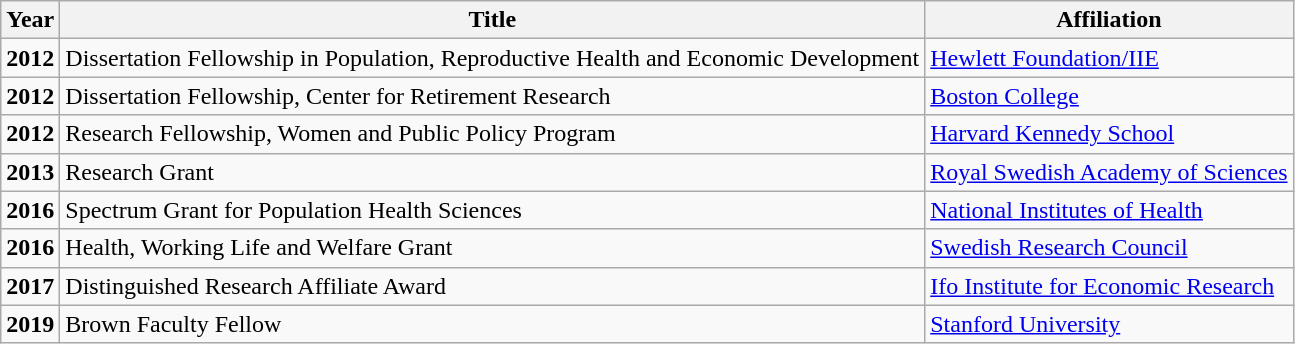<table class="wikitable">
<tr>
<th>Year</th>
<th>Title</th>
<th>Affiliation</th>
</tr>
<tr>
<td><strong>2012</strong></td>
<td>Dissertation Fellowship in Population, Reproductive Health and Economic Development</td>
<td><a href='#'>Hewlett Foundation/IIE</a></td>
</tr>
<tr>
<td><strong>2012</strong></td>
<td>Dissertation Fellowship, Center for Retirement Research</td>
<td><a href='#'>Boston College</a></td>
</tr>
<tr>
<td><strong>2012</strong></td>
<td>Research Fellowship, Women and Public Policy Program</td>
<td><a href='#'>Harvard Kennedy School</a></td>
</tr>
<tr>
<td><strong>2013</strong></td>
<td>Research Grant</td>
<td><a href='#'>Royal Swedish Academy of Sciences</a></td>
</tr>
<tr>
<td><strong>2016</strong></td>
<td>Spectrum Grant for Population Health Sciences</td>
<td><a href='#'>National Institutes of Health</a></td>
</tr>
<tr>
<td><strong>2016</strong></td>
<td>Health, Working Life and Welfare Grant</td>
<td><a href='#'>Swedish Research Council</a></td>
</tr>
<tr>
<td><strong>2017</strong></td>
<td>Distinguished Research Affiliate Award</td>
<td><a href='#'>Ifo Institute for Economic Research</a></td>
</tr>
<tr>
<td><strong>2019</strong></td>
<td>Brown Faculty Fellow</td>
<td><a href='#'>Stanford University</a></td>
</tr>
</table>
